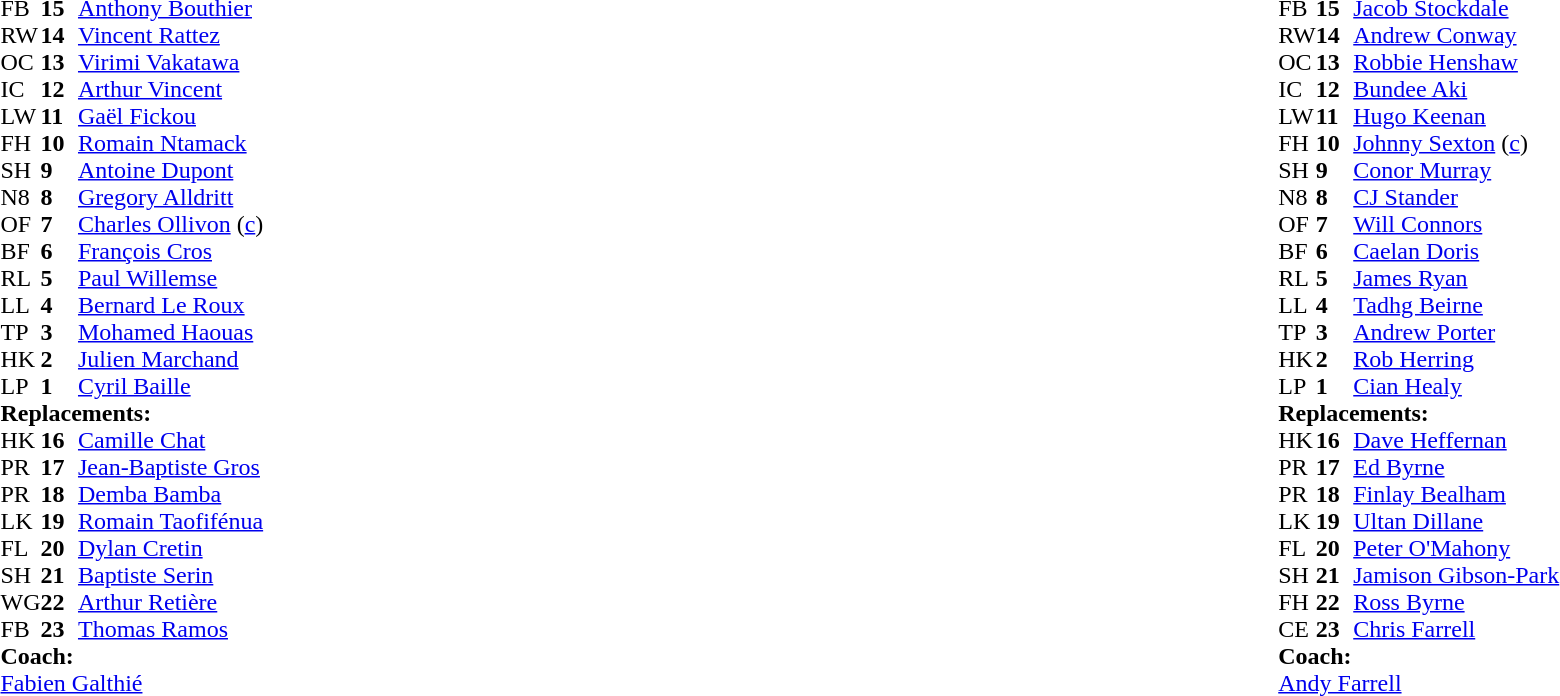<table style="width:100%">
<tr>
<td style="vertical-align:top; width:50%"><br><table cellspacing="0" cellpadding="0">
<tr>
<th width="25"></th>
<th width="25"></th>
</tr>
<tr>
<td>FB</td>
<td><strong>15</strong></td>
<td><a href='#'>Anthony Bouthier</a></td>
<td></td>
<td></td>
</tr>
<tr>
<td>RW</td>
<td><strong>14</strong></td>
<td><a href='#'>Vincent Rattez</a></td>
</tr>
<tr>
<td>OC</td>
<td><strong>13</strong></td>
<td><a href='#'>Virimi Vakatawa</a></td>
<td></td>
<td></td>
</tr>
<tr>
<td>IC</td>
<td><strong>12</strong></td>
<td><a href='#'>Arthur Vincent</a></td>
</tr>
<tr>
<td>LW</td>
<td><strong>11</strong></td>
<td><a href='#'>Gaël Fickou</a></td>
</tr>
<tr>
<td>FH</td>
<td><strong>10</strong></td>
<td><a href='#'>Romain Ntamack</a></td>
</tr>
<tr>
<td>SH</td>
<td><strong>9</strong></td>
<td><a href='#'>Antoine Dupont</a></td>
<td></td>
<td></td>
</tr>
<tr>
<td>N8</td>
<td><strong>8</strong></td>
<td><a href='#'>Gregory Alldritt</a></td>
</tr>
<tr>
<td>OF</td>
<td><strong>7</strong></td>
<td><a href='#'>Charles Ollivon</a> (<a href='#'>c</a>)</td>
</tr>
<tr>
<td>BF</td>
<td><strong>6</strong></td>
<td><a href='#'>François Cros</a></td>
<td></td>
<td></td>
</tr>
<tr>
<td>RL</td>
<td><strong>5</strong></td>
<td><a href='#'>Paul Willemse</a></td>
<td></td>
<td></td>
</tr>
<tr>
<td>LL</td>
<td><strong>4</strong></td>
<td><a href='#'>Bernard Le Roux</a></td>
</tr>
<tr>
<td>TP</td>
<td><strong>3</strong></td>
<td><a href='#'>Mohamed Haouas</a></td>
<td></td>
<td></td>
</tr>
<tr>
<td>HK</td>
<td><strong>2</strong></td>
<td><a href='#'>Julien Marchand</a></td>
<td></td>
<td></td>
</tr>
<tr>
<td>LP</td>
<td><strong>1</strong></td>
<td><a href='#'>Cyril Baille</a></td>
<td></td>
<td></td>
</tr>
<tr>
<td colspan="4"><strong>Replacements:</strong></td>
</tr>
<tr>
<td>HK</td>
<td><strong>16</strong></td>
<td><a href='#'>Camille Chat</a></td>
<td></td>
<td></td>
</tr>
<tr>
<td>PR</td>
<td><strong>17</strong></td>
<td><a href='#'>Jean-Baptiste Gros</a></td>
<td></td>
<td></td>
</tr>
<tr>
<td>PR</td>
<td><strong>18</strong></td>
<td><a href='#'>Demba Bamba</a></td>
<td></td>
<td></td>
</tr>
<tr>
<td>LK</td>
<td><strong>19</strong></td>
<td><a href='#'>Romain Taofifénua</a></td>
<td></td>
<td></td>
</tr>
<tr>
<td>FL</td>
<td><strong>20</strong></td>
<td><a href='#'>Dylan Cretin</a></td>
<td></td>
<td></td>
</tr>
<tr>
<td>SH</td>
<td><strong>21</strong></td>
<td><a href='#'>Baptiste Serin</a></td>
<td></td>
<td></td>
</tr>
<tr>
<td>WG</td>
<td><strong>22</strong></td>
<td><a href='#'>Arthur Retière</a></td>
<td></td>
<td></td>
</tr>
<tr>
<td>FB</td>
<td><strong>23</strong></td>
<td><a href='#'>Thomas Ramos</a></td>
<td></td>
<td></td>
</tr>
<tr>
<td colspan="4"><strong>Coach:</strong></td>
</tr>
<tr>
<td colspan="4"><a href='#'>Fabien Galthié</a></td>
</tr>
</table>
</td>
<td style="vertical-align:top"></td>
<td style="vertical-align:top; width:50%"><br><table cellspacing="0" cellpadding="0" style="margin:auto">
<tr>
<th width="25"></th>
<th width="25"></th>
</tr>
<tr>
<td>FB</td>
<td><strong>15</strong></td>
<td><a href='#'>Jacob Stockdale</a></td>
</tr>
<tr>
<td>RW</td>
<td><strong>14</strong></td>
<td><a href='#'>Andrew Conway</a></td>
</tr>
<tr>
<td>OC</td>
<td><strong>13</strong></td>
<td><a href='#'>Robbie Henshaw</a></td>
</tr>
<tr>
<td>IC</td>
<td><strong>12</strong></td>
<td><a href='#'>Bundee Aki</a></td>
<td></td>
<td></td>
</tr>
<tr>
<td>LW</td>
<td><strong>11</strong></td>
<td><a href='#'>Hugo Keenan</a></td>
</tr>
<tr>
<td>FH</td>
<td><strong>10</strong></td>
<td><a href='#'>Johnny Sexton</a> (<a href='#'>c</a>)</td>
<td></td>
<td></td>
</tr>
<tr>
<td>SH</td>
<td><strong>9</strong></td>
<td><a href='#'>Conor Murray</a></td>
<td></td>
<td></td>
</tr>
<tr>
<td>N8</td>
<td><strong>8</strong></td>
<td><a href='#'>CJ Stander</a></td>
</tr>
<tr>
<td>OF</td>
<td><strong>7</strong></td>
<td><a href='#'>Will Connors</a></td>
<td></td>
<td></td>
</tr>
<tr>
<td>BF</td>
<td><strong>6</strong></td>
<td><a href='#'>Caelan Doris</a></td>
<td></td>
</tr>
<tr>
<td>RL</td>
<td><strong>5</strong></td>
<td><a href='#'>James Ryan</a></td>
</tr>
<tr>
<td>LL</td>
<td><strong>4</strong></td>
<td><a href='#'>Tadhg Beirne</a></td>
<td></td>
<td></td>
</tr>
<tr>
<td>TP</td>
<td><strong>3</strong></td>
<td><a href='#'>Andrew Porter</a></td>
<td></td>
<td></td>
</tr>
<tr>
<td>HK</td>
<td><strong>2</strong></td>
<td><a href='#'>Rob Herring</a></td>
<td></td>
<td></td>
</tr>
<tr>
<td>LP</td>
<td><strong>1</strong></td>
<td><a href='#'>Cian Healy</a></td>
<td></td>
<td></td>
<td></td>
<td></td>
</tr>
<tr>
<td colspan="4"><strong>Replacements:</strong></td>
</tr>
<tr>
<td>HK</td>
<td><strong>16</strong></td>
<td><a href='#'>Dave Heffernan</a></td>
<td></td>
<td></td>
</tr>
<tr>
<td>PR</td>
<td><strong>17</strong></td>
<td><a href='#'>Ed Byrne</a></td>
<td></td>
<td></td>
<td></td>
<td></td>
</tr>
<tr>
<td>PR</td>
<td><strong>18</strong></td>
<td><a href='#'>Finlay Bealham</a></td>
<td></td>
<td></td>
</tr>
<tr>
<td>LK</td>
<td><strong>19</strong></td>
<td><a href='#'>Ultan Dillane</a></td>
<td></td>
<td></td>
</tr>
<tr>
<td>FL</td>
<td><strong>20</strong></td>
<td><a href='#'>Peter O'Mahony</a></td>
<td></td>
<td></td>
</tr>
<tr>
<td>SH</td>
<td><strong>21</strong></td>
<td><a href='#'>Jamison Gibson-Park</a></td>
<td></td>
<td></td>
</tr>
<tr>
<td>FH</td>
<td><strong>22</strong></td>
<td><a href='#'>Ross Byrne</a></td>
<td></td>
<td></td>
</tr>
<tr>
<td>CE</td>
<td><strong>23</strong></td>
<td><a href='#'>Chris Farrell</a></td>
<td></td>
<td></td>
</tr>
<tr>
<td colspan="4"><strong>Coach:</strong></td>
</tr>
<tr>
<td colspan="4"><a href='#'>Andy Farrell</a></td>
</tr>
</table>
</td>
</tr>
</table>
